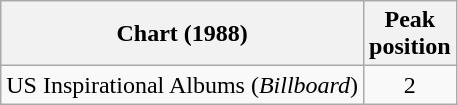<table class="wikitable">
<tr>
<th>Chart (1988)</th>
<th>Peak<br>position</th>
</tr>
<tr>
<td>US Inspirational Albums (<em>Billboard</em>)</td>
<td style="text-align:center;">2</td>
</tr>
</table>
